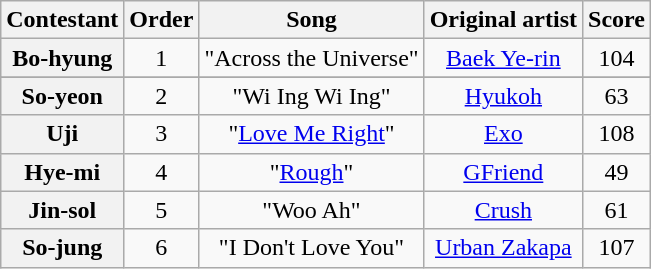<table class="wikitable plainrowheaders" style="text-align:center">
<tr>
<th scope="col">Contestant</th>
<th scope="col">Order</th>
<th scope="col">Song</th>
<th scope="col">Original artist</th>
<th scope="col">Score</th>
</tr>
<tr>
<th scope="row">Bo-hyung</th>
<td>1</td>
<td>"Across the Universe"</td>
<td><a href='#'>Baek Ye-rin</a></td>
<td>104</td>
</tr>
<tr>
</tr>
<tr>
<th scope="row">So-yeon</th>
<td>2</td>
<td>"Wi Ing Wi Ing"</td>
<td><a href='#'>Hyukoh</a></td>
<td>63</td>
</tr>
<tr>
<th scope="row">Uji</th>
<td>3</td>
<td>"<a href='#'>Love Me Right</a>"</td>
<td><a href='#'>Exo</a></td>
<td>108</td>
</tr>
<tr>
<th scope="row">Hye-mi</th>
<td>4</td>
<td>"<a href='#'>Rough</a>"</td>
<td><a href='#'>GFriend</a></td>
<td>49</td>
</tr>
<tr>
<th scope="row">Jin-sol</th>
<td>5</td>
<td>"Woo Ah"</td>
<td><a href='#'>Crush</a></td>
<td>61</td>
</tr>
<tr>
<th scope="row">So-jung</th>
<td>6</td>
<td>"I Don't Love You"</td>
<td><a href='#'>Urban Zakapa</a></td>
<td>107</td>
</tr>
</table>
